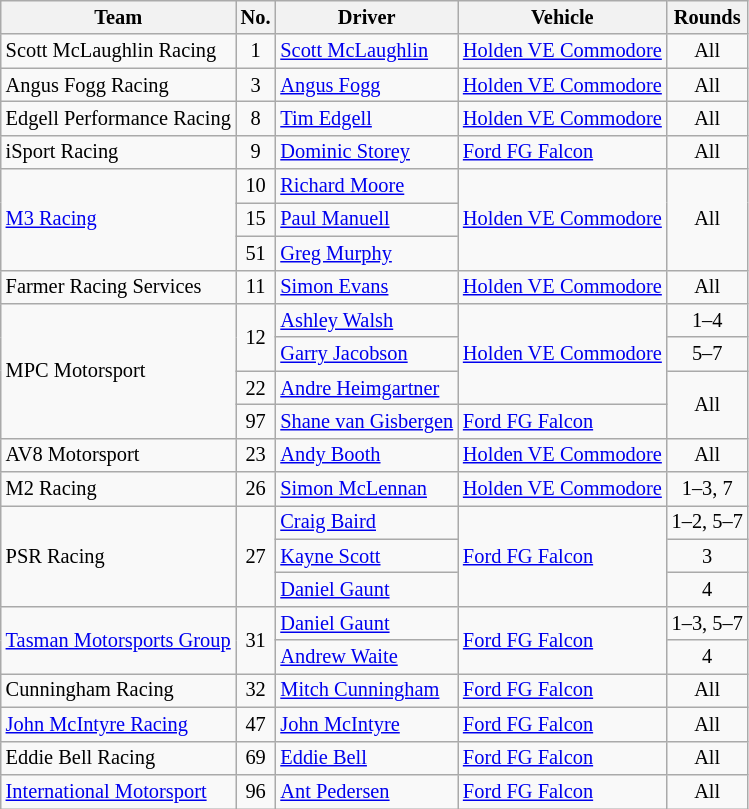<table class="wikitable" style="font-size: 85%">
<tr>
<th>Team</th>
<th>No.</th>
<th>Driver</th>
<th>Vehicle</th>
<th>Rounds</th>
</tr>
<tr>
<td>Scott McLaughlin Racing</td>
<td align="center">1</td>
<td> <a href='#'>Scott McLaughlin</a></td>
<td><a href='#'>Holden VE Commodore</a></td>
<td align="center">All</td>
</tr>
<tr>
<td>Angus Fogg Racing</td>
<td align="center">3</td>
<td> <a href='#'>Angus Fogg</a></td>
<td><a href='#'>Holden VE Commodore</a></td>
<td align="center">All</td>
</tr>
<tr>
<td>Edgell Performance Racing</td>
<td align="center">8</td>
<td> <a href='#'>Tim Edgell</a></td>
<td><a href='#'>Holden VE Commodore</a></td>
<td align="center">All</td>
</tr>
<tr>
<td>iSport Racing</td>
<td align="center">9</td>
<td> <a href='#'>Dominic Storey</a></td>
<td><a href='#'>Ford FG Falcon</a></td>
<td align="center">All</td>
</tr>
<tr>
<td rowspan=3><a href='#'>M3 Racing</a></td>
<td align="center">10</td>
<td> <a href='#'>Richard Moore</a></td>
<td rowspan=3><a href='#'>Holden VE Commodore</a></td>
<td rowspan=3 align="center">All</td>
</tr>
<tr>
<td align="center">15</td>
<td> <a href='#'>Paul Manuell</a></td>
</tr>
<tr>
<td align="center">51</td>
<td> <a href='#'>Greg Murphy</a></td>
</tr>
<tr>
<td>Farmer Racing Services</td>
<td align="center">11</td>
<td> <a href='#'>Simon Evans</a></td>
<td><a href='#'>Holden VE Commodore</a></td>
<td align="center">All</td>
</tr>
<tr>
<td rowspan=4>MPC Motorsport</td>
<td rowspan=2 align="center">12</td>
<td> <a href='#'>Ashley Walsh</a></td>
<td rowspan=3><a href='#'>Holden VE Commodore</a></td>
<td align="center">1–4</td>
</tr>
<tr>
<td> <a href='#'>Garry Jacobson</a></td>
<td align="center">5–7</td>
</tr>
<tr>
<td align="center">22</td>
<td> <a href='#'>Andre Heimgartner</a></td>
<td rowspan=2 align="center">All</td>
</tr>
<tr>
<td align="center">97</td>
<td> <a href='#'>Shane van Gisbergen</a></td>
<td><a href='#'>Ford FG Falcon</a></td>
</tr>
<tr>
<td>AV8 Motorsport</td>
<td align="center">23</td>
<td> <a href='#'>Andy Booth</a></td>
<td><a href='#'>Holden VE Commodore</a></td>
<td align="center">All</td>
</tr>
<tr>
<td>M2 Racing</td>
<td align="center">26</td>
<td> <a href='#'>Simon McLennan</a></td>
<td><a href='#'>Holden VE Commodore</a></td>
<td align="center">1–3, 7</td>
</tr>
<tr>
<td rowspan=3>PSR Racing</td>
<td rowspan=3 align="center">27</td>
<td> <a href='#'>Craig Baird</a></td>
<td rowspan=3><a href='#'>Ford FG Falcon</a></td>
<td align="center">1–2, 5–7</td>
</tr>
<tr>
<td> <a href='#'>Kayne Scott</a></td>
<td align="center">3</td>
</tr>
<tr>
<td> <a href='#'>Daniel Gaunt</a></td>
<td align="center">4</td>
</tr>
<tr>
<td rowspan=2><a href='#'>Tasman Motorsports Group</a></td>
<td rowspan=2 align="center">31</td>
<td> <a href='#'>Daniel Gaunt</a></td>
<td rowspan=2><a href='#'>Ford FG Falcon</a></td>
<td align="center">1–3, 5–7</td>
</tr>
<tr>
<td> <a href='#'>Andrew Waite</a></td>
<td align="center">4</td>
</tr>
<tr>
<td>Cunningham Racing</td>
<td align="center">32</td>
<td> <a href='#'>Mitch Cunningham</a></td>
<td><a href='#'>Ford FG Falcon</a></td>
<td align="center">All</td>
</tr>
<tr>
<td><a href='#'>John McIntyre Racing</a></td>
<td align="center">47</td>
<td> <a href='#'>John McIntyre</a></td>
<td><a href='#'>Ford FG Falcon</a></td>
<td align="center">All</td>
</tr>
<tr>
<td>Eddie Bell Racing</td>
<td align="center">69</td>
<td> <a href='#'>Eddie Bell</a></td>
<td><a href='#'>Ford FG Falcon</a></td>
<td align="center">All</td>
</tr>
<tr>
<td><a href='#'>International Motorsport</a></td>
<td align="center">96</td>
<td> <a href='#'>Ant Pedersen</a></td>
<td><a href='#'>Ford FG Falcon</a></td>
<td align="center">All</td>
</tr>
</table>
